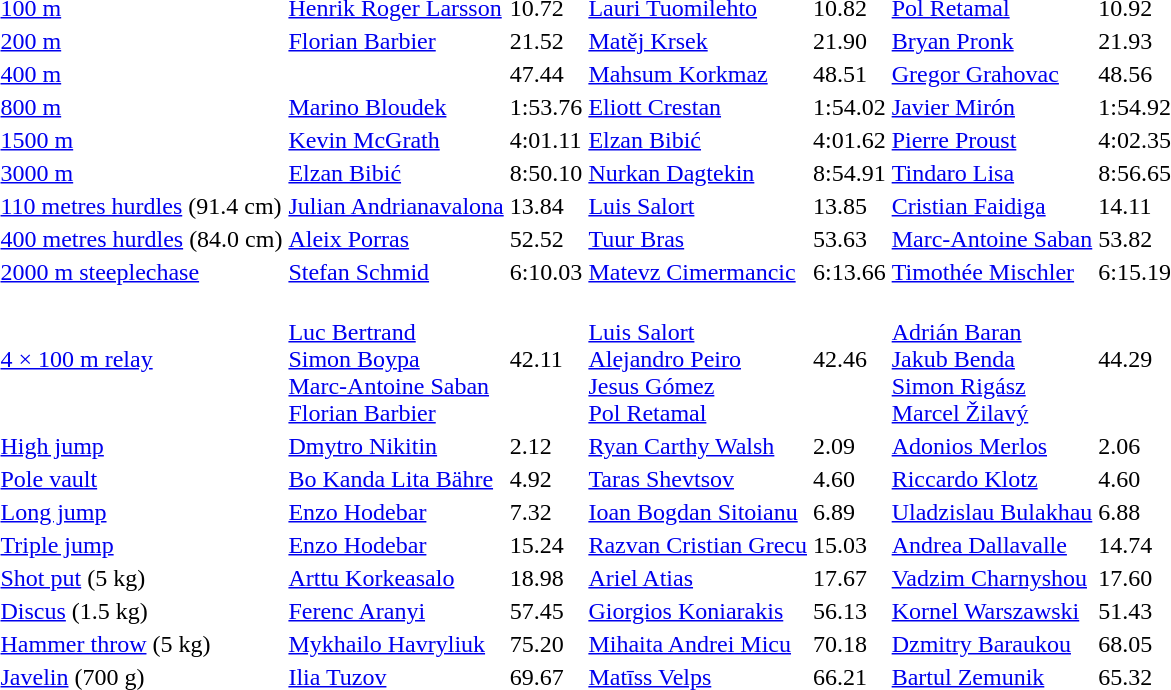<table>
<tr>
<td><a href='#'>100 m</a></td>
<td><a href='#'>Henrik Roger Larsson</a> <br> <em></em></td>
<td>10.72</td>
<td><a href='#'>Lauri Tuomilehto</a> <br> <em></em></td>
<td>10.82</td>
<td><a href='#'>Pol Retamal</a> <br> <em></em></td>
<td>10.92</td>
</tr>
<tr>
<td><a href='#'>200 m</a></td>
<td><a href='#'>Florian Barbier</a> <br> <em></em></td>
<td>21.52</td>
<td><a href='#'>Matěj Krsek</a> <br> <em></em></td>
<td>21.90</td>
<td><a href='#'>Bryan Pronk</a> <br> <em></em></td>
<td>21.93</td>
</tr>
<tr>
<td><a href='#'>400 m</a></td>
<td> <br> <em></em></td>
<td>47.44</td>
<td><a href='#'>Mahsum Korkmaz</a> <br> <em></em></td>
<td>48.51</td>
<td><a href='#'>Gregor Grahovac</a> <br> <em></em></td>
<td>48.56</td>
</tr>
<tr>
<td><a href='#'>800 m</a></td>
<td><a href='#'>Marino Bloudek</a> <br> <em></em></td>
<td>1:53.76</td>
<td><a href='#'>Eliott Crestan</a> <br> <em></em></td>
<td>1:54.02</td>
<td><a href='#'>Javier Mirón</a> <br> <em></em></td>
<td>1:54.92</td>
</tr>
<tr>
<td><a href='#'>1500 m</a></td>
<td><a href='#'>Kevin McGrath</a> <br> <em></em></td>
<td>4:01.11</td>
<td><a href='#'>Elzan Bibić</a> <br> <em></em></td>
<td>4:01.62</td>
<td><a href='#'>Pierre Proust</a> <br> <em></em></td>
<td>4:02.35</td>
</tr>
<tr>
<td><a href='#'>3000 m</a></td>
<td><a href='#'>Elzan Bibić</a> <br> <em></em></td>
<td>8:50.10</td>
<td><a href='#'>Nurkan Dagtekin</a> <br> <em></em></td>
<td>8:54.91</td>
<td><a href='#'>Tindaro Lisa</a> <br> <em></em></td>
<td>8:56.65</td>
</tr>
<tr>
<td><a href='#'>110 metres hurdles</a> (91.4 cm)</td>
<td><a href='#'>Julian Andrianavalona</a> <br> <em></em></td>
<td>13.84</td>
<td><a href='#'>Luis Salort</a> <br> <em></em></td>
<td>13.85</td>
<td><a href='#'>Cristian Faidiga</a> <br> <em></em></td>
<td>14.11</td>
</tr>
<tr>
<td><a href='#'>400 metres hurdles</a> (84.0 cm)</td>
<td><a href='#'>Aleix Porras</a> <br> <em></em></td>
<td>52.52</td>
<td><a href='#'>Tuur Bras</a> <br> <em></em></td>
<td>53.63</td>
<td><a href='#'>Marc-Antoine Saban</a> <br> <em></em></td>
<td>53.82</td>
</tr>
<tr>
<td><a href='#'>2000 m steeplechase</a></td>
<td><a href='#'>Stefan Schmid</a> <br> <em></em></td>
<td>6:10.03</td>
<td><a href='#'>Matevz Cimermancic</a> <br> <em></em></td>
<td>6:13.66</td>
<td><a href='#'>Timothée Mischler</a> <br> <em></em></td>
<td>6:15.19</td>
</tr>
<tr>
<td><a href='#'>4 × 100 m relay</a></td>
<td><em></em><br><a href='#'>Luc Bertrand</a><br><a href='#'>Simon Boypa</a><br><a href='#'>Marc-Antoine Saban</a><br><a href='#'>Florian Barbier</a></td>
<td>42.11</td>
<td><em></em><br><a href='#'>Luis Salort</a><br><a href='#'>Alejandro Peiro</a><br><a href='#'>Jesus Gómez</a><br><a href='#'>Pol Retamal</a></td>
<td>42.46</td>
<td><em></em><br><a href='#'>Adrián Baran</a><br><a href='#'>Jakub Benda</a><br><a href='#'>Simon Rigász</a><br><a href='#'>Marcel Žilavý</a></td>
<td>44.29</td>
</tr>
<tr>
<td><a href='#'>High jump</a></td>
<td><a href='#'>Dmytro Nikitin</a> <br> <em></em></td>
<td>2.12</td>
<td><a href='#'>Ryan Carthy Walsh</a> <br> <em></em></td>
<td>2.09</td>
<td><a href='#'>Adonios Merlos</a> <br> <em></em></td>
<td>2.06</td>
</tr>
<tr>
<td><a href='#'>Pole vault</a></td>
<td><a href='#'>Bo Kanda Lita Bähre</a> <br> <em></em></td>
<td>4.92</td>
<td><a href='#'>Taras Shevtsov</a> <br> <em></em></td>
<td>4.60</td>
<td><a href='#'>Riccardo Klotz</a> <br> <em></em></td>
<td>4.60</td>
</tr>
<tr>
<td><a href='#'>Long jump</a></td>
<td><a href='#'>Enzo Hodebar</a> <br> <em></em></td>
<td>7.32</td>
<td><a href='#'>Ioan Bogdan Sitoianu</a> <br> <em></em></td>
<td>6.89</td>
<td><a href='#'>Uladzislau Bulakhau</a> <br> <em></em></td>
<td>6.88</td>
</tr>
<tr>
<td><a href='#'>Triple jump</a></td>
<td><a href='#'>Enzo Hodebar</a> <br> <em></em></td>
<td>15.24</td>
<td><a href='#'>Razvan Cristian Grecu</a> <br> <em></em></td>
<td>15.03</td>
<td><a href='#'>Andrea Dallavalle</a> <br> <em></em></td>
<td>14.74</td>
</tr>
<tr>
<td><a href='#'>Shot put</a> (5 kg)</td>
<td><a href='#'>Arttu Korkeasalo</a> <br> <em></em></td>
<td>18.98</td>
<td><a href='#'>Ariel Atias</a> <br> <em></em></td>
<td>17.67</td>
<td><a href='#'>Vadzim Charnyshou</a> <br> <em></em></td>
<td>17.60</td>
</tr>
<tr>
<td><a href='#'>Discus</a> (1.5 kg)</td>
<td><a href='#'>Ferenc Aranyi</a> <br> <em></em></td>
<td>57.45</td>
<td><a href='#'>Giorgios Koniarakis</a> <br> <em></em></td>
<td>56.13</td>
<td><a href='#'>Kornel Warszawski</a> <br> <em></em></td>
<td>51.43</td>
</tr>
<tr>
<td><a href='#'>Hammer throw</a> (5 kg)</td>
<td><a href='#'>Mykhailo Havryliuk</a> <br> <em></em></td>
<td>75.20</td>
<td><a href='#'>Mihaita Andrei Micu</a> <br> <em></em></td>
<td>70.18</td>
<td><a href='#'>Dzmitry Baraukou</a> <br> <em></em></td>
<td>68.05</td>
</tr>
<tr>
<td><a href='#'>Javelin</a> (700 g)</td>
<td><a href='#'>Ilia Tuzov</a> <br> <em></em></td>
<td>69.67</td>
<td><a href='#'>Matīss Velps</a> <br> <em></em></td>
<td>66.21</td>
<td><a href='#'>Bartul Zemunik</a> <br> <em></em></td>
<td>65.32</td>
</tr>
</table>
